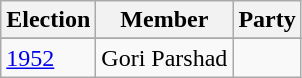<table class="wikitable sortable">
<tr>
<th>Election</th>
<th>Member</th>
<th colspan=2>Party</th>
</tr>
<tr>
</tr>
<tr>
<td><a href='#'>1952</a></td>
<td>Gori Parshad</td>
<td></td>
</tr>
</table>
